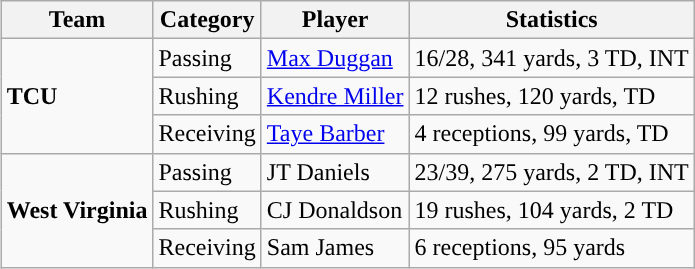<table class="wikitable" style="float: right;">
<tr>
<th>Team</th>
<th>Category</th>
<th>Player</th>
<th>Statistics</th>
</tr>
<tr>
<td rowspan=3><strong>TCU</strong></td>
<td>Passing</td>
<td><a href='#'>Max Duggan</a></td>
<td>16/28, 341 yards, 3 TD, INT</td>
</tr>
<tr>
<td>Rushing</td>
<td><a href='#'>Kendre Miller</a></td>
<td>12 rushes, 120 yards, TD</td>
</tr>
<tr>
<td>Receiving</td>
<td><a href='#'>Taye Barber</a></td>
<td>4 receptions, 99 yards, TD</td>
</tr>
<tr>
<td rowspan=3><strong>West Virginia</strong></td>
<td>Passing</td>
<td>JT Daniels</td>
<td>23/39, 275 yards, 2 TD, INT</td>
</tr>
<tr>
<td>Rushing</td>
<td>CJ Donaldson</td>
<td>19 rushes, 104 yards, 2 TD</td>
</tr>
<tr>
<td>Receiving</td>
<td>Sam James</td>
<td>6 receptions, 95 yards</td>
</tr>
</table>
